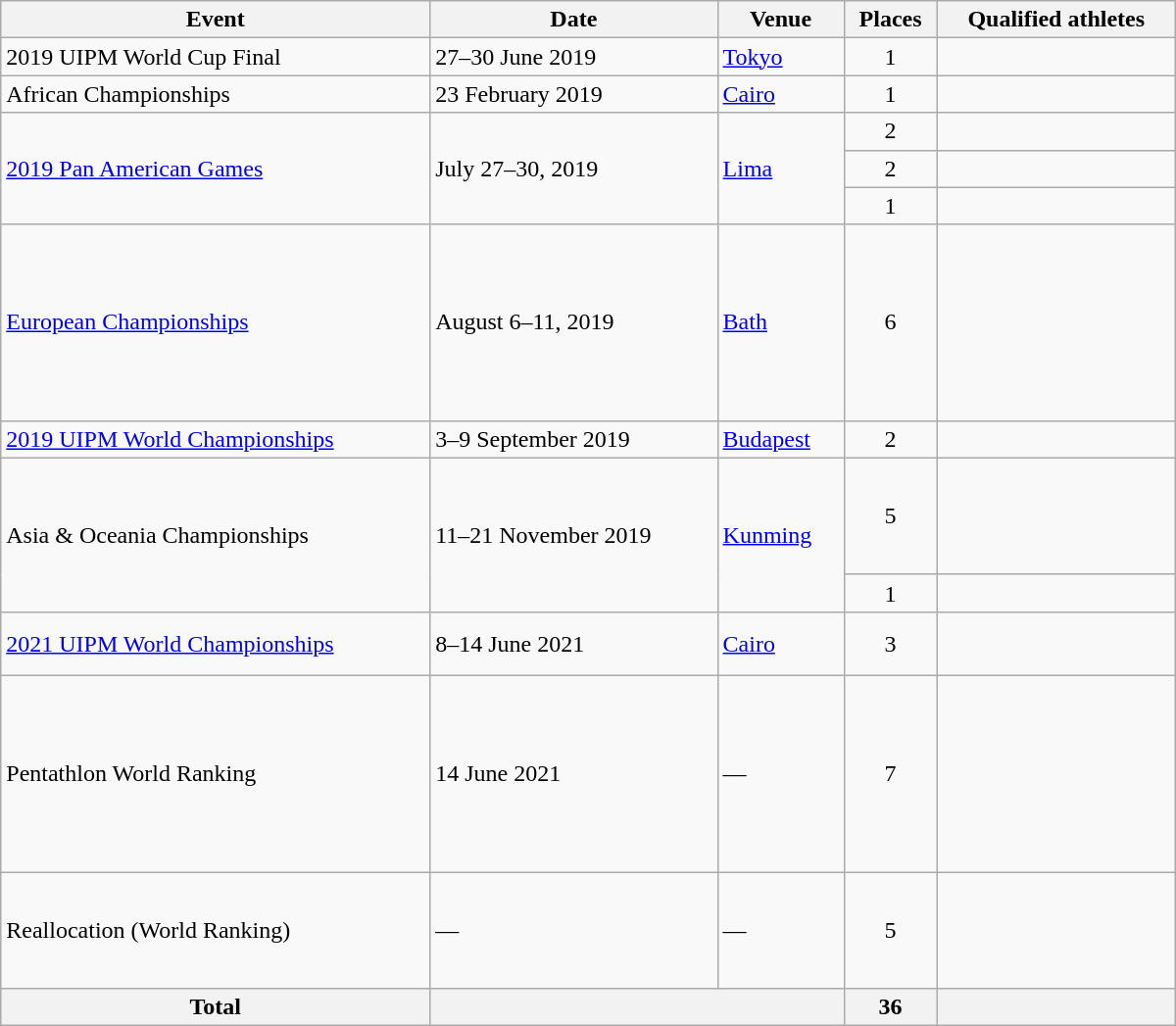<table class=wikitable width=800>
<tr>
<th>Event</th>
<th>Date</th>
<th>Venue</th>
<th>Places</th>
<th>Qualified athletes</th>
</tr>
<tr>
<td>2019 UIPM World Cup Final</td>
<td>27–30 June 2019</td>
<td> <a href='#'>Tokyo</a></td>
<td align=center>1</td>
<td></td>
</tr>
<tr>
<td>African Championships</td>
<td>23 February 2019</td>
<td> <a href='#'>Cairo</a></td>
<td align=center>1</td>
<td></td>
</tr>
<tr>
<td rowspan=3><a href='#'>2019 Pan American Games</a></td>
<td rowspan=3>July 27–30, 2019</td>
<td rowspan=3> <a href='#'>Lima</a></td>
<td align=center>2</td>
<td><br></td>
</tr>
<tr>
<td align=center>2</td>
<td><br></td>
</tr>
<tr>
<td align=center>1</td>
<td></td>
</tr>
<tr>
<td rowspan=1><a href='#'>European Championships</a></td>
<td rowspan=1>August 6–11, 2019</td>
<td rowspan=1> <a href='#'>Bath</a></td>
<td align=center>6</td>
<td><br> <s></s><br> <br><br><br><br><s></s><br></td>
</tr>
<tr>
<td><a href='#'>2019 UIPM World Championships</a></td>
<td>3–9 September 2019</td>
<td> <a href='#'>Budapest</a></td>
<td align=center>2</td>
<td><br></td>
</tr>
<tr>
<td rowspan=2>Asia & Oceania Championships</td>
<td rowspan=2>11–21 November 2019</td>
<td rowspan=2> <a href='#'>Kunming</a></td>
<td align=center>5</td>
<td><br><br><br><br></td>
</tr>
<tr>
<td align=center>1</td>
<td><s></s><br></td>
</tr>
<tr>
<td><a href='#'>2021 UIPM World Championships</a></td>
<td>8–14 June 2021</td>
<td> <a href='#'>Cairo</a></td>
<td align=center>3</td>
<td><br><br></td>
</tr>
<tr>
<td>Pentathlon World Ranking</td>
<td>14 June 2021</td>
<td>—</td>
<td align=center>7</td>
<td><br><br><br><s></s><br><br><br><br></td>
</tr>
<tr>
<td>Reallocation (World Ranking)</td>
<td>—</td>
<td>—</td>
<td align=center>5</td>
<td><br><br><br><br></td>
</tr>
<tr>
<th>Total</th>
<th colspan="2"></th>
<th>36</th>
<th></th>
</tr>
</table>
